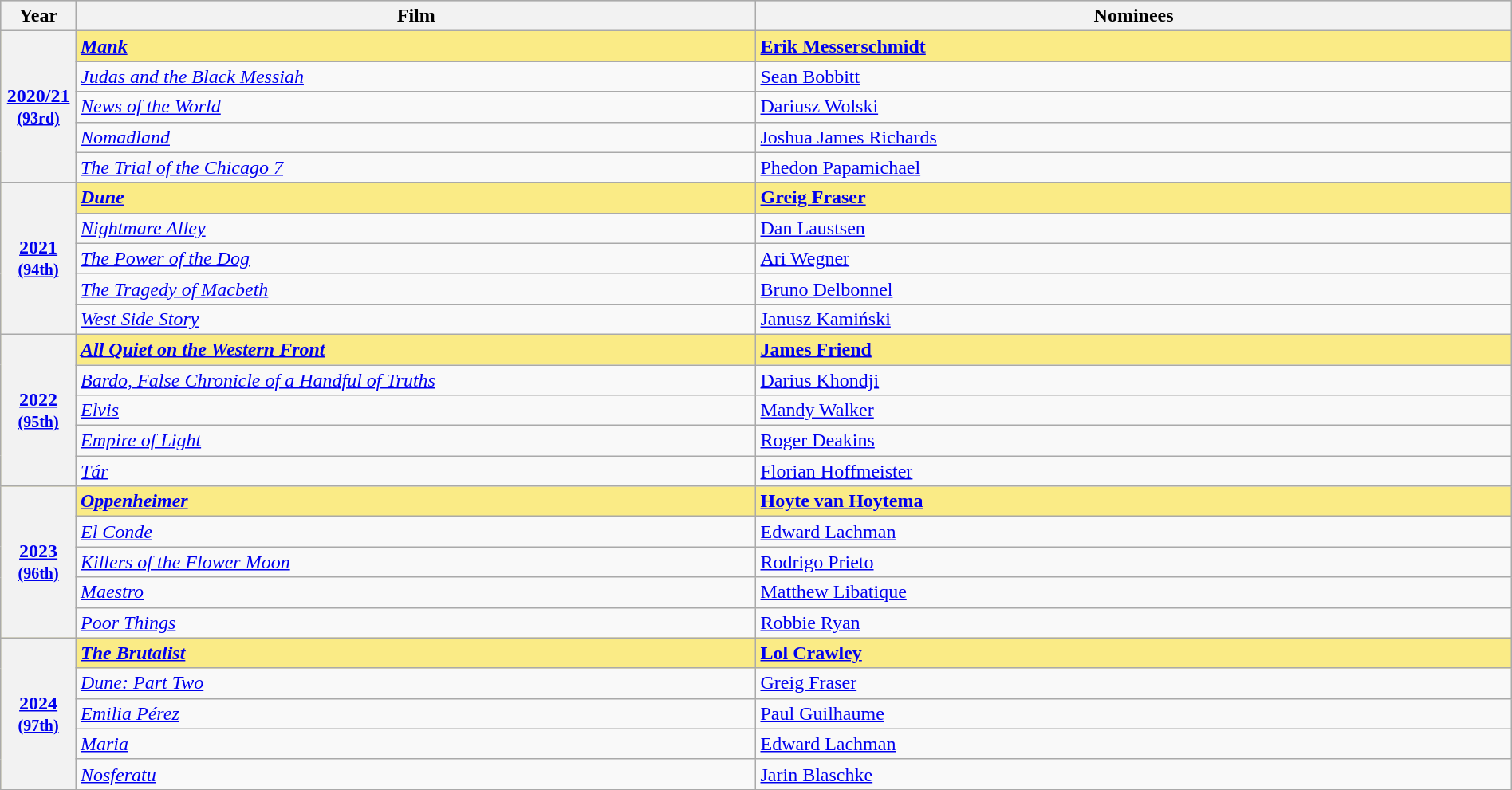<table class="wikitable" style="width:100%">
<tr style="background:#bebebe;">
<th style="width:5%;">Year</th>
<th style="width:45%;">Film</th>
<th style="width:50%;">Nominees</th>
</tr>
<tr style="background:#FAEB86">
<th rowspan="5"><a href='#'>2020/21</a><br><small><a href='#'>(93rd)</a></small></th>
<td><strong><em><a href='#'>Mank</a></em></strong></td>
<td><strong><a href='#'>Erik Messerschmidt</a></strong></td>
</tr>
<tr>
<td><em><a href='#'>Judas and the Black Messiah</a></em></td>
<td><a href='#'>Sean Bobbitt</a></td>
</tr>
<tr>
<td><em><a href='#'>News of the World</a></em></td>
<td><a href='#'>Dariusz Wolski</a></td>
</tr>
<tr>
<td><em><a href='#'>Nomadland</a></em></td>
<td><a href='#'>Joshua James Richards</a></td>
</tr>
<tr>
<td><em><a href='#'>The Trial of the Chicago 7</a></em></td>
<td><a href='#'>Phedon Papamichael</a></td>
</tr>
<tr style="background:#FAEB86">
<th rowspan="5"><a href='#'>2021</a><br><small><a href='#'>(94th)</a></small></th>
<td><strong><em><a href='#'>Dune</a></em></strong></td>
<td><strong><a href='#'>Greig Fraser</a></strong></td>
</tr>
<tr>
<td><em><a href='#'>Nightmare Alley</a></em></td>
<td><a href='#'>Dan Laustsen</a></td>
</tr>
<tr>
<td><em><a href='#'>The Power of the Dog</a></em></td>
<td><a href='#'>Ari Wegner</a></td>
</tr>
<tr>
<td><em><a href='#'>The Tragedy of Macbeth</a></em></td>
<td><a href='#'>Bruno Delbonnel</a></td>
</tr>
<tr>
<td><em><a href='#'>West Side Story</a></em></td>
<td><a href='#'>Janusz Kamiński</a></td>
</tr>
<tr style="background:#FAEB86">
<th rowspan="5"><a href='#'>2022</a><br><small><a href='#'>(95th)</a></small></th>
<td><strong><em><a href='#'>All Quiet on the Western Front</a></em></strong></td>
<td><strong><a href='#'>James Friend</a></strong></td>
</tr>
<tr>
<td><em><a href='#'>Bardo, False Chronicle of a Handful of Truths</a></em></td>
<td><a href='#'>Darius Khondji</a></td>
</tr>
<tr>
<td><em><a href='#'>Elvis</a></em></td>
<td><a href='#'>Mandy Walker</a></td>
</tr>
<tr>
<td><em><a href='#'>Empire of Light</a></em></td>
<td><a href='#'>Roger Deakins</a></td>
</tr>
<tr>
<td><em><a href='#'>Tár</a></em></td>
<td><a href='#'>Florian Hoffmeister</a></td>
</tr>
<tr style="background:#FAEB86">
<th rowspan="5"><a href='#'>2023</a><br><small><a href='#'>(96th)</a></small></th>
<td><strong><em><a href='#'>Oppenheimer</a></em></strong></td>
<td><strong><a href='#'>Hoyte van Hoytema</a></strong></td>
</tr>
<tr>
<td><em><a href='#'>El Conde</a></em></td>
<td><a href='#'>Edward Lachman</a></td>
</tr>
<tr>
<td><em><a href='#'>Killers of the Flower Moon</a></em></td>
<td><a href='#'>Rodrigo Prieto</a></td>
</tr>
<tr>
<td><em><a href='#'>Maestro</a></em></td>
<td><a href='#'>Matthew Libatique</a></td>
</tr>
<tr>
<td><em><a href='#'>Poor Things</a></em></td>
<td><a href='#'>Robbie Ryan</a></td>
</tr>
<tr style="background:#FAEB86">
<th rowspan="5"><a href='#'>2024</a><br><small><a href='#'>(97th)</a></small></th>
<td><strong><em><a href='#'>The Brutalist</a></em></strong></td>
<td><strong><a href='#'>Lol Crawley</a></strong></td>
</tr>
<tr>
<td><em><a href='#'>Dune: Part Two</a></em></td>
<td><a href='#'>Greig Fraser</a></td>
</tr>
<tr>
<td><em><a href='#'>Emilia Pérez</a></em></td>
<td><a href='#'>Paul Guilhaume</a></td>
</tr>
<tr>
<td><em><a href='#'>Maria</a></em></td>
<td><a href='#'>Edward Lachman</a></td>
</tr>
<tr>
<td><em><a href='#'>Nosferatu</a></em></td>
<td><a href='#'>Jarin Blaschke</a></td>
</tr>
</table>
